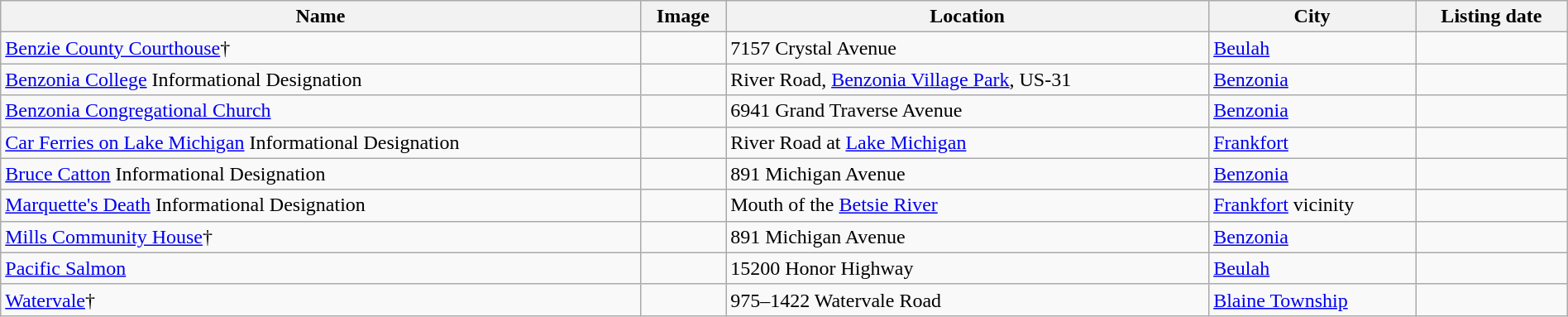<table class="wikitable sortable" style="width:100%">
<tr>
<th>Name</th>
<th>Image</th>
<th>Location</th>
<th>City</th>
<th>Listing date</th>
</tr>
<tr>
<td><a href='#'>Benzie County Courthouse</a>†</td>
<td></td>
<td>7157 Crystal Avenue</td>
<td><a href='#'>Beulah</a></td>
<td></td>
</tr>
<tr>
<td><a href='#'>Benzonia College</a> Informational Designation</td>
<td></td>
<td>River Road, <a href='#'>Benzonia Village Park</a>, US-31</td>
<td><a href='#'>Benzonia</a></td>
<td></td>
</tr>
<tr>
<td><a href='#'>Benzonia Congregational Church</a></td>
<td></td>
<td>6941 Grand Traverse Avenue</td>
<td><a href='#'>Benzonia</a></td>
<td></td>
</tr>
<tr>
<td><a href='#'>Car Ferries on Lake Michigan</a> Informational Designation</td>
<td></td>
<td>River Road at <a href='#'>Lake Michigan</a></td>
<td><a href='#'>Frankfort</a></td>
<td></td>
</tr>
<tr>
<td><a href='#'>Bruce Catton</a> Informational Designation</td>
<td></td>
<td>891 Michigan Avenue</td>
<td><a href='#'>Benzonia</a></td>
<td></td>
</tr>
<tr>
<td><a href='#'>Marquette's Death</a> Informational Designation</td>
<td></td>
<td>Mouth of the <a href='#'>Betsie River</a></td>
<td><a href='#'>Frankfort</a> vicinity</td>
<td></td>
</tr>
<tr>
<td><a href='#'>Mills Community House</a>†</td>
<td></td>
<td>891 Michigan Avenue</td>
<td><a href='#'>Benzonia</a></td>
<td></td>
</tr>
<tr>
<td><a href='#'>Pacific Salmon</a></td>
<td></td>
<td>15200 Honor Highway</td>
<td><a href='#'>Beulah</a></td>
<td></td>
</tr>
<tr>
<td><a href='#'>Watervale</a>†</td>
<td></td>
<td>975–1422 Watervale Road</td>
<td><a href='#'>Blaine Township</a></td>
<td></td>
</tr>
</table>
